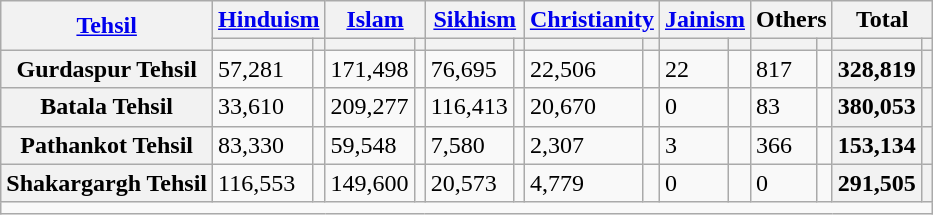<table class="wikitable sortable">
<tr>
<th rowspan="2"><a href='#'>Tehsil</a></th>
<th colspan="2"><a href='#'>Hinduism</a> </th>
<th colspan="2"><a href='#'>Islam</a> </th>
<th colspan="2"><a href='#'>Sikhism</a> </th>
<th colspan="2"><a href='#'>Christianity</a> </th>
<th colspan="2"><a href='#'>Jainism</a> </th>
<th colspan="2">Others</th>
<th colspan="2">Total</th>
</tr>
<tr>
<th><a href='#'></a></th>
<th></th>
<th></th>
<th></th>
<th></th>
<th></th>
<th></th>
<th></th>
<th></th>
<th></th>
<th></th>
<th></th>
<th></th>
<th></th>
</tr>
<tr>
<th>Gurdaspur Tehsil</th>
<td>57,281</td>
<td></td>
<td>171,498</td>
<td></td>
<td>76,695</td>
<td></td>
<td>22,506</td>
<td></td>
<td>22</td>
<td></td>
<td>817</td>
<td></td>
<th>328,819</th>
<th></th>
</tr>
<tr>
<th>Batala Tehsil</th>
<td>33,610</td>
<td></td>
<td>209,277</td>
<td></td>
<td>116,413</td>
<td></td>
<td>20,670</td>
<td></td>
<td>0</td>
<td></td>
<td>83</td>
<td></td>
<th>380,053</th>
<th></th>
</tr>
<tr>
<th>Pathankot Tehsil</th>
<td>83,330</td>
<td></td>
<td>59,548</td>
<td></td>
<td>7,580</td>
<td></td>
<td>2,307</td>
<td></td>
<td>3</td>
<td></td>
<td>366</td>
<td></td>
<th>153,134</th>
<th></th>
</tr>
<tr>
<th>Shakargargh Tehsil</th>
<td>116,553</td>
<td></td>
<td>149,600</td>
<td></td>
<td>20,573</td>
<td></td>
<td>4,779</td>
<td></td>
<td>0</td>
<td></td>
<td>0</td>
<td></td>
<th>291,505</th>
<th></th>
</tr>
<tr class="sortbottom">
<td colspan="15"></td>
</tr>
</table>
